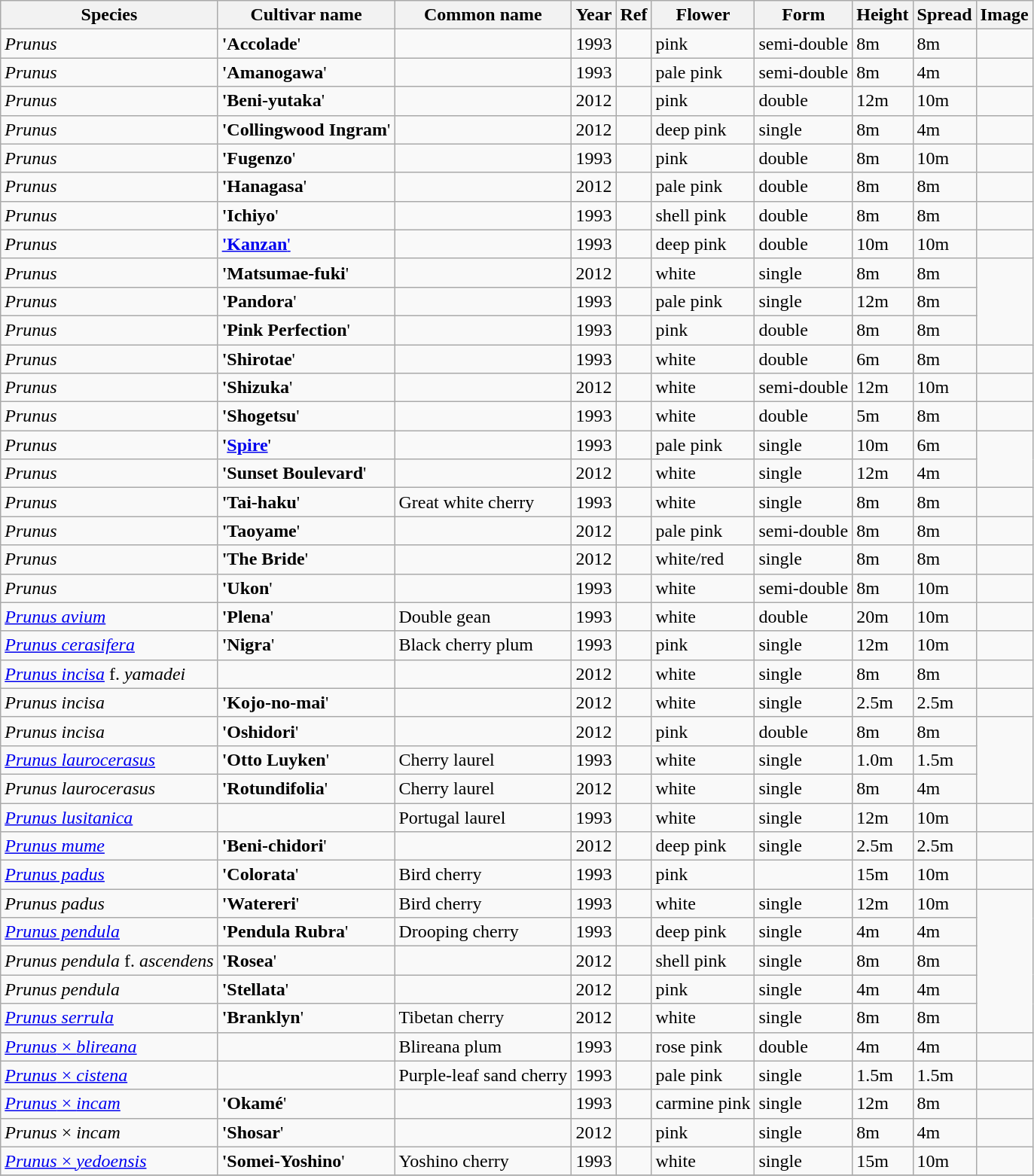<table class="wikitable sortable">
<tr>
<th>Species</th>
<th>Cultivar name</th>
<th>Common name</th>
<th>Year</th>
<th>Ref</th>
<th>Flower</th>
<th>Form</th>
<th>Height</th>
<th>Spread</th>
<th>Image</th>
</tr>
<tr>
<td><em>Prunus </em></td>
<td><strong>'Accolade</strong>'</td>
<td></td>
<td>1993</td>
<td></td>
<td>pink</td>
<td>semi-double</td>
<td>8m</td>
<td>8m</td>
<td></td>
</tr>
<tr>
<td><em>Prunus</em></td>
<td><strong>'Amanogawa</strong>'</td>
<td></td>
<td>1993</td>
<td></td>
<td>pale pink</td>
<td>semi-double</td>
<td>8m</td>
<td>4m</td>
<td></td>
</tr>
<tr>
<td><em>Prunus</em></td>
<td><strong>'Beni-yutaka</strong>'</td>
<td></td>
<td>2012</td>
<td></td>
<td>pink</td>
<td>double</td>
<td>12m</td>
<td>10m</td>
<td></td>
</tr>
<tr>
<td><em>Prunus</em></td>
<td><strong>'Collingwood Ingram</strong>'</td>
<td></td>
<td>2012</td>
<td></td>
<td>deep pink</td>
<td>single</td>
<td>8m</td>
<td>4m</td>
</tr>
<tr>
<td><em>Prunus</em></td>
<td><strong>'Fugenzo</strong>'</td>
<td></td>
<td>1993</td>
<td></td>
<td>pink</td>
<td>double</td>
<td>8m</td>
<td>10m</td>
<td></td>
</tr>
<tr>
<td><em>Prunus</em></td>
<td><strong>'Hanagasa</strong>'</td>
<td></td>
<td>2012</td>
<td></td>
<td>pale pink</td>
<td>double</td>
<td>8m</td>
<td>8m</td>
<td></td>
</tr>
<tr>
<td><em>Prunus</em></td>
<td><strong>'Ichiyo</strong>'</td>
<td></td>
<td>1993</td>
<td></td>
<td>shell pink</td>
<td>double</td>
<td>8m</td>
<td>8m</td>
<td></td>
</tr>
<tr>
<td><em>Prunus</em></td>
<td><a href='#'><strong>'Kanzan</strong>'</a></td>
<td></td>
<td>1993</td>
<td></td>
<td>deep pink</td>
<td>double</td>
<td>10m</td>
<td>10m</td>
<td></td>
</tr>
<tr>
<td><em>Prunus</em></td>
<td><strong>'Matsumae-fuki</strong>'</td>
<td></td>
<td>2012</td>
<td></td>
<td>white</td>
<td>single</td>
<td>8m</td>
<td>8m</td>
</tr>
<tr>
<td><em>Prunus</em></td>
<td><strong>'Pandora</strong>'</td>
<td></td>
<td>1993</td>
<td></td>
<td>pale pink</td>
<td>single</td>
<td>12m</td>
<td>8m</td>
</tr>
<tr>
<td><em>Prunus</em></td>
<td><strong>'Pink Perfection</strong>'</td>
<td></td>
<td>1993</td>
<td></td>
<td>pink</td>
<td>double</td>
<td>8m</td>
<td>8m</td>
</tr>
<tr>
<td><em>Prunus</em></td>
<td><strong>'Shirotae</strong>'</td>
<td></td>
<td>1993</td>
<td></td>
<td>white</td>
<td>double</td>
<td>6m</td>
<td>8m</td>
<td></td>
</tr>
<tr>
<td><em>Prunus</em></td>
<td><strong>'Shizuka</strong>'</td>
<td></td>
<td>2012</td>
<td></td>
<td>white</td>
<td>semi-double</td>
<td>12m</td>
<td>10m</td>
</tr>
<tr>
<td><em>Prunus</em></td>
<td><strong>'Shogetsu</strong>'</td>
<td></td>
<td>1993</td>
<td></td>
<td>white</td>
<td>double</td>
<td>5m</td>
<td>8m</td>
<td></td>
</tr>
<tr>
<td><em>Prunus</em></td>
<td><strong>'<a href='#'>Spire</a></strong>'</td>
<td></td>
<td>1993</td>
<td></td>
<td>pale pink</td>
<td>single</td>
<td>10m</td>
<td>6m</td>
</tr>
<tr>
<td><em>Prunus</em></td>
<td><strong>'Sunset Boulevard</strong>'</td>
<td></td>
<td>2012</td>
<td></td>
<td>white</td>
<td>single</td>
<td>12m</td>
<td>4m</td>
</tr>
<tr>
<td><em>Prunus</em></td>
<td><strong>'Tai-haku</strong>'</td>
<td>Great white cherry</td>
<td>1993</td>
<td></td>
<td>white</td>
<td>single</td>
<td>8m</td>
<td>8m</td>
<td></td>
</tr>
<tr>
<td><em>Prunus</em></td>
<td><strong>'Taoyame</strong>'</td>
<td></td>
<td>2012</td>
<td></td>
<td>pale pink</td>
<td>semi-double</td>
<td>8m</td>
<td>8m</td>
<td></td>
</tr>
<tr>
<td><em>Prunus</em></td>
<td><strong>'The Bride</strong>'</td>
<td></td>
<td>2012</td>
<td></td>
<td>white/red</td>
<td>single</td>
<td>8m</td>
<td>8m</td>
</tr>
<tr>
<td><em>Prunus</em></td>
<td><strong>'Ukon</strong>'</td>
<td></td>
<td>1993</td>
<td></td>
<td>white</td>
<td>semi-double</td>
<td>8m</td>
<td>10m</td>
<td></td>
</tr>
<tr>
<td><em><a href='#'>Prunus avium</a></em></td>
<td><strong>'Plena</strong>'</td>
<td>Double gean</td>
<td>1993</td>
<td></td>
<td>white</td>
<td>double</td>
<td>20m</td>
<td>10m</td>
</tr>
<tr>
<td><em><a href='#'>Prunus cerasifera</a></em></td>
<td><strong>'Nigra</strong>'</td>
<td>Black cherry plum</td>
<td>1993</td>
<td></td>
<td>pink</td>
<td>single</td>
<td>12m</td>
<td>10m</td>
<td></td>
</tr>
<tr>
<td><em><a href='#'>Prunus incisa</a></em> f. <em>yamadei</em></td>
<td></td>
<td></td>
<td>2012</td>
<td></td>
<td>white</td>
<td>single</td>
<td>8m</td>
<td>8m</td>
<td></td>
</tr>
<tr>
<td><em>Prunus incisa</em></td>
<td><strong>'Kojo-no-mai</strong>'</td>
<td></td>
<td>2012</td>
<td></td>
<td>white</td>
<td>single</td>
<td>2.5m</td>
<td>2.5m</td>
<td></td>
</tr>
<tr>
<td><em>Prunus incisa</em></td>
<td><strong>'Oshidori</strong>'</td>
<td></td>
<td>2012</td>
<td></td>
<td>pink</td>
<td>double</td>
<td>8m</td>
<td>8m</td>
</tr>
<tr>
<td><em><a href='#'>Prunus laurocerasus</a></em></td>
<td><strong>'Otto Luyken</strong>'</td>
<td>Cherry laurel</td>
<td>1993</td>
<td></td>
<td>white</td>
<td>single</td>
<td>1.0m</td>
<td>1.5m</td>
</tr>
<tr>
<td><em>Prunus laurocerasus</em></td>
<td><strong>'Rotundifolia</strong>'</td>
<td>Cherry laurel</td>
<td>2012</td>
<td></td>
<td>white</td>
<td>single</td>
<td>8m</td>
<td>4m</td>
</tr>
<tr>
<td><em><a href='#'>Prunus lusitanica</a></em></td>
<td></td>
<td>Portugal laurel</td>
<td>1993</td>
<td></td>
<td>white</td>
<td>single</td>
<td>12m</td>
<td>10m</td>
<td></td>
</tr>
<tr>
<td><em><a href='#'>Prunus mume</a></em></td>
<td><strong>'Beni-chidori</strong>'</td>
<td></td>
<td>2012</td>
<td></td>
<td>deep pink</td>
<td>single</td>
<td>2.5m</td>
<td>2.5m</td>
<td></td>
</tr>
<tr>
<td><em><a href='#'>Prunus padus</a></em></td>
<td><strong>'Colorata</strong>'</td>
<td>Bird cherry</td>
<td>1993</td>
<td></td>
<td>pink</td>
<td></td>
<td>15m</td>
<td>10m</td>
<td></td>
</tr>
<tr>
<td><em>Prunus padus</em></td>
<td><strong>'Watereri</strong>'</td>
<td>Bird cherry</td>
<td>1993</td>
<td></td>
<td>white</td>
<td>single</td>
<td>12m</td>
<td>10m</td>
</tr>
<tr>
<td><em><a href='#'>Prunus pendula</a></em></td>
<td><strong>'Pendula Rubra</strong>'</td>
<td>Drooping cherry</td>
<td>1993</td>
<td></td>
<td>deep pink</td>
<td>single</td>
<td>4m</td>
<td>4m</td>
</tr>
<tr>
<td><em>Prunus pendula</em> f. <em>ascendens</em></td>
<td><strong>'Rosea</strong>'</td>
<td></td>
<td>2012</td>
<td></td>
<td>shell pink</td>
<td>single</td>
<td>8m</td>
<td>8m</td>
</tr>
<tr>
<td><em>Prunus pendula</em></td>
<td><strong>'Stellata</strong>'</td>
<td></td>
<td>2012</td>
<td></td>
<td>pink</td>
<td>single</td>
<td>4m</td>
<td>4m</td>
</tr>
<tr>
<td><em><a href='#'>Prunus serrula</a></em></td>
<td><strong>'Branklyn</strong>'</td>
<td>Tibetan cherry</td>
<td>2012</td>
<td></td>
<td>white</td>
<td>single</td>
<td>8m</td>
<td>8m</td>
</tr>
<tr ->
<td><a href='#'><em>Prunus</em> × <em>blireana</em></a></td>
<td></td>
<td>Blireana plum</td>
<td>1993</td>
<td></td>
<td>rose pink</td>
<td>double</td>
<td>4m</td>
<td>4m</td>
<td></td>
</tr>
<tr>
<td><a href='#'><em>Prunus</em> × <em>cistena</em></a></td>
<td></td>
<td>Purple-leaf sand cherry</td>
<td>1993</td>
<td></td>
<td>pale pink</td>
<td>single</td>
<td>1.5m</td>
<td>1.5m</td>
<td></td>
</tr>
<tr>
<td><a href='#'><em>Prunus</em> × <em>incam</em></a></td>
<td><strong>'Okamé</strong>'</td>
<td></td>
<td>1993</td>
<td></td>
<td>carmine pink</td>
<td>single</td>
<td>12m</td>
<td>8m</td>
<td></td>
</tr>
<tr>
<td><em>Prunus</em> × <em>incam</em></td>
<td><strong>'Shosar</strong>'</td>
<td></td>
<td>2012</td>
<td></td>
<td>pink</td>
<td>single</td>
<td>8m</td>
<td>4m</td>
</tr>
<tr>
<td><a href='#'><em>Prunus</em> × <em>yedoensis</em></a></td>
<td><strong>'Somei-Yoshino</strong>'</td>
<td>Yoshino cherry</td>
<td>1993</td>
<td></td>
<td>white</td>
<td>single</td>
<td>15m</td>
<td>10m</td>
<td></td>
</tr>
<tr>
</tr>
</table>
